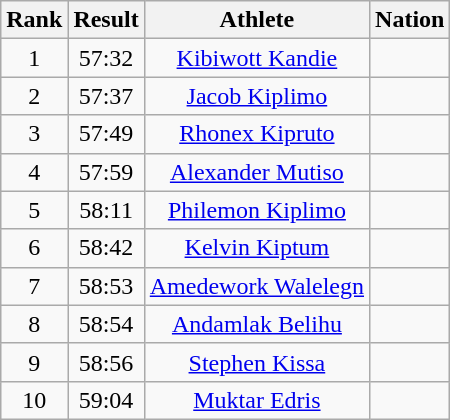<table class="wikitable" style="text-align:center">
<tr>
<th>Rank</th>
<th>Result</th>
<th>Athlete</th>
<th>Nation</th>
</tr>
<tr>
<td>1</td>
<td>57:32</td>
<td><a href='#'>Kibiwott Kandie</a></td>
<td align=left></td>
</tr>
<tr>
<td>2</td>
<td>57:37</td>
<td><a href='#'>Jacob Kiplimo</a></td>
<td align=left></td>
</tr>
<tr>
<td>3</td>
<td>57:49</td>
<td><a href='#'>Rhonex Kipruto</a></td>
<td align=left></td>
</tr>
<tr>
<td>4</td>
<td>57:59</td>
<td><a href='#'>Alexander Mutiso</a></td>
<td align=left></td>
</tr>
<tr>
<td>5</td>
<td>58:11</td>
<td><a href='#'>Philemon Kiplimo</a></td>
<td align=left></td>
</tr>
<tr>
<td>6</td>
<td>58:42</td>
<td><a href='#'>Kelvin Kiptum</a></td>
<td align=left></td>
</tr>
<tr>
<td>7</td>
<td>58:53</td>
<td><a href='#'>Amedework Walelegn</a></td>
<td align=left></td>
</tr>
<tr>
<td>8</td>
<td>58:54</td>
<td><a href='#'>Andamlak Belihu</a></td>
<td align=left></td>
</tr>
<tr>
<td>9</td>
<td>58:56</td>
<td><a href='#'>Stephen Kissa</a></td>
<td align=left></td>
</tr>
<tr>
<td>10</td>
<td>59:04</td>
<td><a href='#'>Muktar Edris</a></td>
<td align=left></td>
</tr>
</table>
